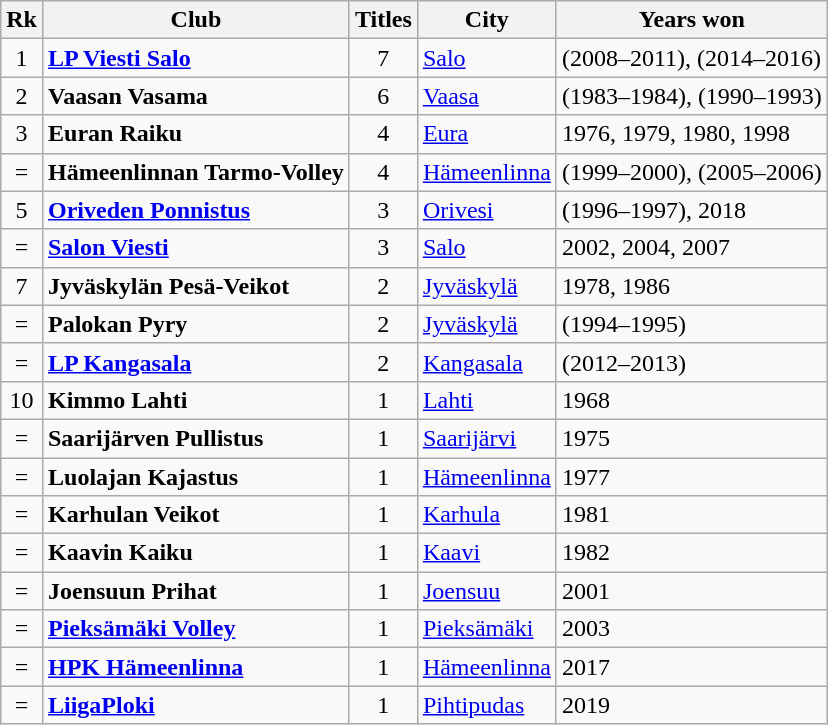<table class="wikitable">
<tr>
<th scope="col">Rk</th>
<th scope="col">Club</th>
<th scope="col">Titles</th>
<th scope="col">City</th>
<th scope="col">Years won</th>
</tr>
<tr>
<td align="center">1</td>
<td><strong><a href='#'>LP Viesti Salo</a></strong></td>
<td align="center">7</td>
<td><a href='#'>Salo</a></td>
<td>(2008–2011), (2014–2016)</td>
</tr>
<tr>
<td align="center">2</td>
<td><strong>Vaasan Vasama</strong></td>
<td align="center">6</td>
<td><a href='#'>Vaasa</a></td>
<td>(1983–1984), (1990–1993)</td>
</tr>
<tr>
<td align="center">3</td>
<td><strong>Euran Raiku</strong></td>
<td align="center">4</td>
<td><a href='#'>Eura</a></td>
<td>1976, 1979, 1980, 1998</td>
</tr>
<tr>
<td align="center">=</td>
<td><strong>Hämeenlinnan Tarmo-Volley</strong></td>
<td align="center">4</td>
<td><a href='#'>Hämeenlinna</a></td>
<td>(1999–2000), (2005–2006)</td>
</tr>
<tr>
<td align="center">5</td>
<td><strong><a href='#'>Oriveden Ponnistus</a></strong></td>
<td align="center">3</td>
<td><a href='#'>Orivesi</a></td>
<td>(1996–1997), 2018</td>
</tr>
<tr>
<td align="center">=</td>
<td><strong><a href='#'>Salon Viesti</a></strong></td>
<td align="center">3</td>
<td><a href='#'>Salo</a></td>
<td>2002, 2004, 2007</td>
</tr>
<tr>
<td align="center">7</td>
<td><strong>Jyväskylän Pesä-Veikot</strong></td>
<td align="center">2</td>
<td><a href='#'>Jyväskylä</a></td>
<td>1978, 1986</td>
</tr>
<tr>
<td align="center">=</td>
<td><strong>Palokan Pyry</strong></td>
<td align="center">2</td>
<td><a href='#'>Jyväskylä</a></td>
<td>(1994–1995)</td>
</tr>
<tr>
<td align="center">=</td>
<td><strong><a href='#'>LP Kangasala</a></strong></td>
<td align="center">2</td>
<td><a href='#'>Kangasala</a></td>
<td>(2012–2013)</td>
</tr>
<tr>
<td align="center">10</td>
<td><strong>Kimmo Lahti</strong></td>
<td align="center">1</td>
<td><a href='#'>Lahti</a></td>
<td>1968</td>
</tr>
<tr>
<td align="center">=</td>
<td><strong>Saarijärven Pullistus</strong></td>
<td align="center">1</td>
<td><a href='#'>Saarijärvi</a></td>
<td>1975</td>
</tr>
<tr>
<td align="center">=</td>
<td><strong>Luolajan Kajastus</strong></td>
<td align="center">1</td>
<td><a href='#'>Hämeenlinna</a></td>
<td>1977</td>
</tr>
<tr>
<td align="center">=</td>
<td><strong>Karhulan Veikot</strong></td>
<td align="center">1</td>
<td><a href='#'>Karhula</a></td>
<td>1981</td>
</tr>
<tr>
<td align="center">=</td>
<td><strong>Kaavin Kaiku</strong></td>
<td align="center">1</td>
<td><a href='#'>Kaavi</a></td>
<td>1982</td>
</tr>
<tr>
<td align="center">=</td>
<td><strong>Joensuun Prihat</strong></td>
<td align="center">1</td>
<td><a href='#'>Joensuu</a></td>
<td>2001</td>
</tr>
<tr>
<td align="center">=</td>
<td><strong><a href='#'>Pieksämäki Volley</a></strong></td>
<td align="center">1</td>
<td><a href='#'>Pieksämäki</a></td>
<td>2003</td>
</tr>
<tr>
<td align="center">=</td>
<td><strong><a href='#'>HPK Hämeenlinna</a></strong></td>
<td align="center">1</td>
<td><a href='#'>Hämeenlinna</a></td>
<td>2017</td>
</tr>
<tr>
<td align="center">=</td>
<td><strong><a href='#'>LiigaPloki</a></strong></td>
<td align="center">1</td>
<td><a href='#'>Pihtipudas</a></td>
<td>2019</td>
</tr>
</table>
